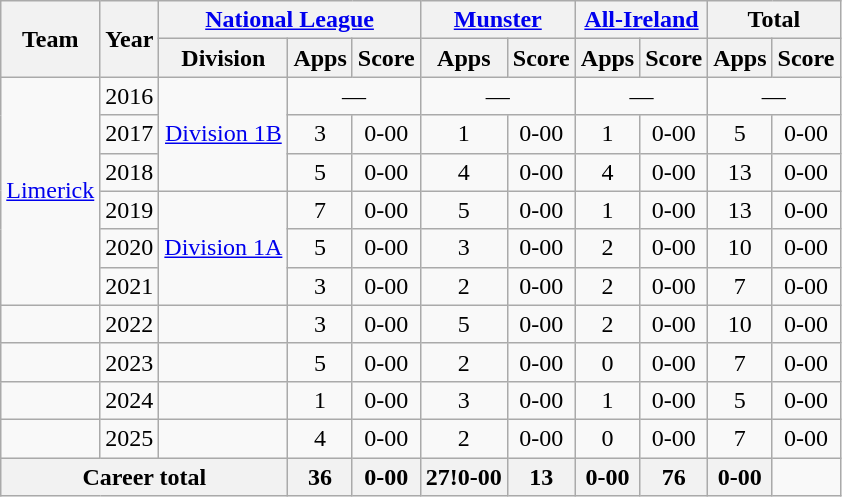<table class="wikitable" style="text-align:center">
<tr>
<th rowspan="2">Team</th>
<th rowspan="2">Year</th>
<th colspan="3"><a href='#'>National League</a></th>
<th colspan="2"><a href='#'>Munster</a></th>
<th colspan="2"><a href='#'>All-Ireland</a></th>
<th colspan="2">Total</th>
</tr>
<tr>
<th>Division</th>
<th>Apps</th>
<th>Score</th>
<th>Apps</th>
<th>Score</th>
<th>Apps</th>
<th>Score</th>
<th>Apps</th>
<th>Score</th>
</tr>
<tr>
<td rowspan="6"><a href='#'>Limerick</a></td>
<td>2016</td>
<td rowspan="3"><a href='#'>Division 1B</a></td>
<td colspan=2>—</td>
<td colspan=2>—</td>
<td colspan=2>—</td>
<td colspan=2>—</td>
</tr>
<tr>
<td>2017</td>
<td>3</td>
<td>0-00</td>
<td>1</td>
<td>0-00</td>
<td>1</td>
<td>0-00</td>
<td>5</td>
<td>0-00</td>
</tr>
<tr>
<td>2018</td>
<td>5</td>
<td>0-00</td>
<td>4</td>
<td>0-00</td>
<td>4</td>
<td>0-00</td>
<td>13</td>
<td>0-00</td>
</tr>
<tr>
<td>2019</td>
<td rowspan="3"><a href='#'>Division 1A</a></td>
<td>7</td>
<td>0-00</td>
<td>5</td>
<td>0-00</td>
<td>1</td>
<td>0-00</td>
<td>13</td>
<td>0-00</td>
</tr>
<tr>
<td>2020</td>
<td>5</td>
<td>0-00</td>
<td>3</td>
<td>0-00</td>
<td>2</td>
<td>0-00</td>
<td>10</td>
<td>0-00</td>
</tr>
<tr>
<td>2021</td>
<td>3</td>
<td>0-00</td>
<td>2</td>
<td>0-00</td>
<td>2</td>
<td>0-00</td>
<td>7</td>
<td>0-00</td>
</tr>
<tr>
<td></td>
<td>2022</td>
<td></td>
<td>3</td>
<td>0-00</td>
<td>5</td>
<td>0-00</td>
<td>2</td>
<td>0-00</td>
<td>10</td>
<td>0-00</td>
</tr>
<tr>
<td></td>
<td>2023</td>
<td></td>
<td>5</td>
<td>0-00</td>
<td>2</td>
<td>0-00</td>
<td>0</td>
<td>0-00</td>
<td>7</td>
<td>0-00</td>
</tr>
<tr>
<td></td>
<td>2024</td>
<td></td>
<td>1</td>
<td>0-00</td>
<td>3</td>
<td>0-00</td>
<td>1</td>
<td>0-00</td>
<td>5</td>
<td>0-00</td>
</tr>
<tr>
<td></td>
<td>2025</td>
<td></td>
<td>4</td>
<td>0-00</td>
<td>2</td>
<td>0-00</td>
<td>0</td>
<td>0-00</td>
<td>7</td>
<td>0-00</td>
</tr>
<tr>
<th colspan="3">Career total</th>
<th>36</th>
<th>0-00</th>
<th>27!0-00</th>
<th>13</th>
<th>0-00</th>
<th>76</th>
<th>0-00</th>
</tr>
</table>
